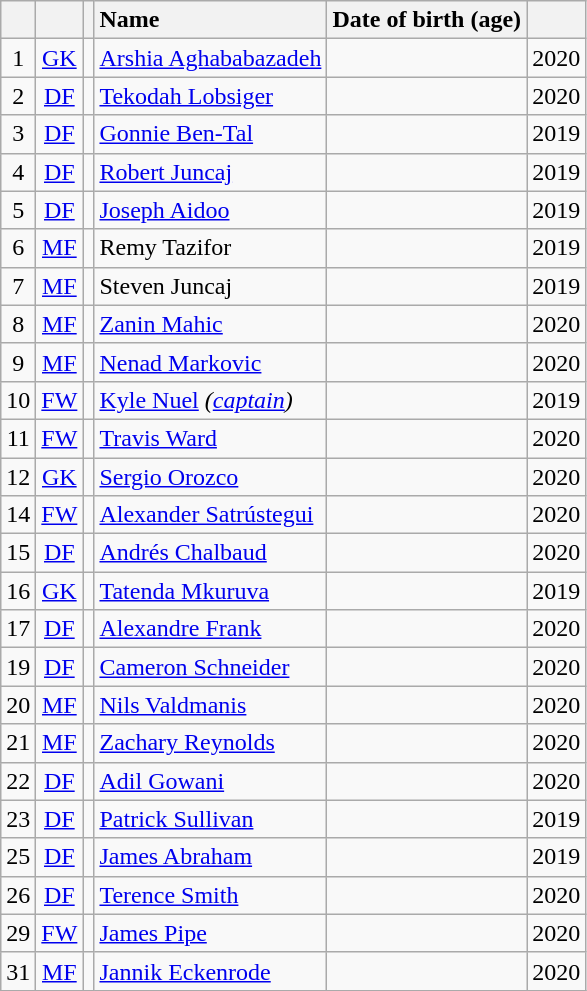<table class="wikitable sortable" style="text-align:center;">
<tr>
<th></th>
<th></th>
<th></th>
<th style="text-align:left;">Name</th>
<th style="text-align:left;">Date of birth (age)</th>
<th></th>
</tr>
<tr>
<td>1</td>
<td><a href='#'>GK</a></td>
<td></td>
<td data-sort-value="Aghababazadeh, Arshia" style="text-align:left;"><a href='#'>Arshia Aghababazadeh</a></td>
<td style="text-align:left;"></td>
<td>2020</td>
</tr>
<tr>
<td>2</td>
<td><a href='#'>DF</a></td>
<td></td>
<td data-sort-value="Lobsiger, Tekodah" style="text-align:left;"><a href='#'>Tekodah Lobsiger</a></td>
<td style="text-align:left;"></td>
<td>2020</td>
</tr>
<tr>
<td>3</td>
<td><a href='#'>DF</a></td>
<td></td>
<td data-sort-value="Ben-Tal, Gonnie" style="text-align:left;"><a href='#'>Gonnie Ben-Tal</a></td>
<td style="text-align:left;"></td>
<td>2019</td>
</tr>
<tr>
<td>4</td>
<td><a href='#'>DF</a></td>
<td></td>
<td data-sort-value="Juncaj, Robert" style="text-align:left;"><a href='#'>Robert Juncaj</a></td>
<td style="text-align:left;"></td>
<td>2019</td>
</tr>
<tr>
<td>5</td>
<td><a href='#'>DF</a></td>
<td></td>
<td data-sort-value="Aidoo, Joseph" style="text-align:left;"><a href='#'>Joseph Aidoo</a></td>
<td style="text-align:left;"></td>
<td>2019</td>
</tr>
<tr>
<td>6</td>
<td><a href='#'>MF</a></td>
<td></td>
<td data-sort-value="Tazifor, Remy" style="text-align:left;">Remy Tazifor</td>
<td style="text-align:left;"></td>
<td>2019</td>
</tr>
<tr>
<td>7</td>
<td><a href='#'>MF</a></td>
<td></td>
<td data-sort-value="Juncaj, Steven" style="text-align:left;">Steven Juncaj</td>
<td style="text-align:left;"></td>
<td>2019</td>
</tr>
<tr>
<td>8</td>
<td><a href='#'>MF</a></td>
<td></td>
<td data-sort-value="Mahic, Zanin" style="text-align:left;"><a href='#'>Zanin Mahic</a></td>
<td style="text-align:left;"></td>
<td>2020</td>
</tr>
<tr>
<td>9</td>
<td><a href='#'>MF</a></td>
<td></td>
<td data-sort-value="Markovic, Nenad" style="text-align:left;"><a href='#'>Nenad Markovic</a></td>
<td style="text-align:left;"></td>
<td>2020</td>
</tr>
<tr>
<td>10</td>
<td><a href='#'>FW</a></td>
<td></td>
<td data-sort-value="Nuel, Kyle" style="text-align:left;"><a href='#'>Kyle Nuel</a> <em>(<a href='#'>captain</a>)</em></td>
<td style="text-align:left;"></td>
<td>2019</td>
</tr>
<tr>
<td>11</td>
<td><a href='#'>FW</a></td>
<td></td>
<td data-sort-value="Ward, Travis" style="text-align:left;"><a href='#'>Travis Ward</a></td>
<td style="text-align:left;"></td>
<td>2020</td>
</tr>
<tr>
<td>12</td>
<td><a href='#'>GK</a></td>
<td></td>
<td data-sort-value="Orozco, Sergio" style="text-align:left;"><a href='#'>Sergio Orozco</a></td>
<td style="text-align:left;"></td>
<td>2020</td>
</tr>
<tr>
<td>14</td>
<td><a href='#'>FW</a></td>
<td></td>
<td data-sort-value="Satrústegui, Alexander" style="text-align:left;"><a href='#'>Alexander Satrústegui</a></td>
<td style="text-align:left;"></td>
<td>2020</td>
</tr>
<tr>
<td>15</td>
<td><a href='#'>DF</a></td>
<td></td>
<td data-sort-value="Chalbaud, Andrés" style="text-align:left;"><a href='#'>Andrés Chalbaud</a></td>
<td style="text-align:left;"></td>
<td>2020</td>
</tr>
<tr>
<td>16</td>
<td><a href='#'>GK</a></td>
<td></td>
<td data-sort-value="Mkuruva, Tatenda" style="text-align:left;"><a href='#'>Tatenda Mkuruva</a></td>
<td style="text-align:left;"></td>
<td>2019</td>
</tr>
<tr>
<td>17</td>
<td><a href='#'>DF</a></td>
<td></td>
<td data-sort-value="Frank, Alexandre" style="text-align:left;"><a href='#'>Alexandre Frank</a></td>
<td style="text-align:left;"></td>
<td>2020</td>
</tr>
<tr>
<td>19</td>
<td><a href='#'>DF</a></td>
<td></td>
<td data-sort-value="Schneider, Cameron" style="text-align:left;"><a href='#'>Cameron Schneider</a></td>
<td style="text-align:left;"></td>
<td>2020</td>
</tr>
<tr>
<td>20</td>
<td><a href='#'>MF</a></td>
<td></td>
<td data-sort-value="Valdmanis, Nils" style="text-align:left;"><a href='#'>Nils Valdmanis</a></td>
<td style="text-align:left;"></td>
<td>2020</td>
</tr>
<tr>
<td>21</td>
<td><a href='#'>MF</a></td>
<td></td>
<td data-sort-value="Reynolds, Zachary" style="text-align:left;"><a href='#'>Zachary Reynolds</a></td>
<td style="text-align:left;"></td>
<td>2020</td>
</tr>
<tr>
<td>22</td>
<td><a href='#'>DF</a></td>
<td></td>
<td data-sort-value="Gowani, Adil" style="text-align:left;"><a href='#'>Adil Gowani</a></td>
<td style="text-align:left;"></td>
<td>2020</td>
</tr>
<tr>
<td>23</td>
<td><a href='#'>DF</a></td>
<td></td>
<td data-sort-value="Sullivan, Patrick" style="text-align:left;"><a href='#'>Patrick Sullivan</a></td>
<td style="text-align:left;"></td>
<td>2019</td>
</tr>
<tr>
<td>25</td>
<td><a href='#'>DF</a></td>
<td></td>
<td data-sort-value="Abraham, James" style="text-align:left;"><a href='#'>James Abraham</a></td>
<td style="text-align:left;"></td>
<td>2019</td>
</tr>
<tr>
<td>26</td>
<td><a href='#'>DF</a></td>
<td></td>
<td data-sort-value="Smith, Terence" style="text-align:left;"><a href='#'>Terence Smith</a></td>
<td style="text-align:left;"></td>
<td>2020</td>
</tr>
<tr>
<td>29</td>
<td><a href='#'>FW</a></td>
<td></td>
<td data-sort-value="Pipe, James" style="text-align:left;"><a href='#'>James Pipe</a></td>
<td style="text-align:left;"></td>
<td>2020</td>
</tr>
<tr>
<td>31</td>
<td><a href='#'>MF</a></td>
<td></td>
<td data-sort-value="Eckenrode, Jannik" style="text-align:left;"><a href='#'>Jannik Eckenrode</a></td>
<td style="text-align:left;"></td>
<td>2020</td>
</tr>
<tr>
</tr>
</table>
